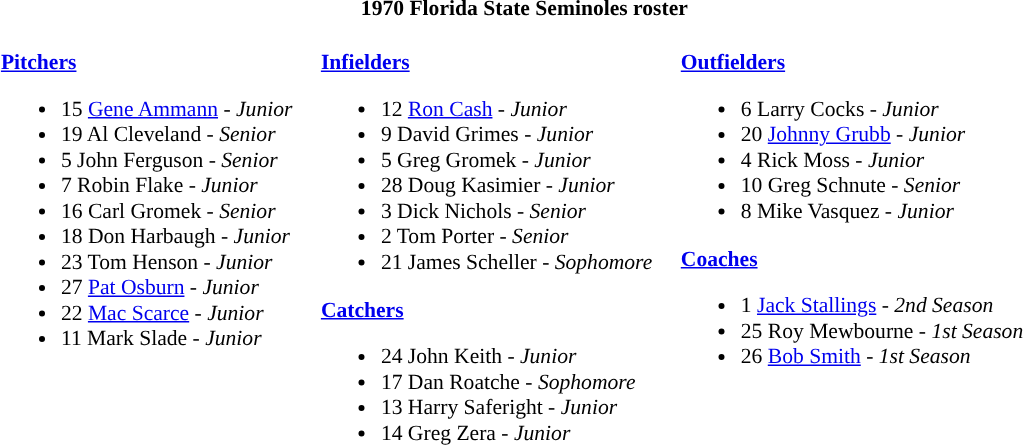<table class="toccolours" style="border-collapse:collapse; font-size:90%;">
<tr>
<th colspan="7">1970 Florida State Seminoles roster</th>
</tr>
<tr>
<td width="03"> </td>
<td valign="top"><br><strong><a href='#'>Pitchers</a></strong><ul><li>15 <a href='#'>Gene Ammann</a> - <em>Junior</em></li><li>19 Al Cleveland - <em>Senior</em></li><li>5 John Ferguson - <em>Senior</em></li><li>7 Robin Flake - <em>Junior</em></li><li>16 Carl Gromek - <em>Senior</em></li><li>18 Don Harbaugh - <em>Junior</em></li><li>23 Tom Henson - <em>Junior</em></li><li>27 <a href='#'>Pat Osburn</a> - <em>Junior</em></li><li>22 <a href='#'>Mac Scarce</a> - <em>Junior</em></li><li>11 Mark Slade - <em>Junior</em></li></ul></td>
<td width="15"> </td>
<td valign="top"><br><strong><a href='#'>Infielders</a></strong><ul><li>12 <a href='#'>Ron Cash</a> - <em>Junior</em></li><li>9 David Grimes - <em>Junior</em></li><li>5 Greg Gromek - <em>Junior</em></li><li>28 Doug Kasimier - <em>Junior</em></li><li>3 Dick Nichols - <em>Senior</em></li><li>2 Tom Porter - <em>Senior</em></li><li>21 James Scheller - <em>Sophomore</em></li></ul><strong><a href='#'>Catchers</a></strong><ul><li>24 John Keith - <em>Junior</em></li><li>17 Dan Roatche - <em>Sophomore</em></li><li>13 Harry Saferight - <em>Junior</em></li><li>14 Greg Zera - <em>Junior</em></li></ul></td>
<td width="15"> </td>
<td valign="top"><br><strong><a href='#'>Outfielders</a></strong><ul><li>6 Larry Cocks - <em>Junior</em></li><li>20 <a href='#'>Johnny Grubb</a> - <em>Junior</em></li><li>4 Rick Moss - <em>Junior</em></li><li>10 Greg Schnute - <em>Senior</em></li><li>8 Mike Vasquez - <em>Junior</em></li></ul><strong><a href='#'>Coaches</a></strong><ul><li>1 <a href='#'>Jack Stallings</a> - <em>2nd Season</em></li><li>25 Roy Mewbourne - <em>1st Season</em></li><li>26 <a href='#'>Bob Smith</a> - <em>1st Season</em></li></ul></td>
<td width="20"> </td>
</tr>
</table>
